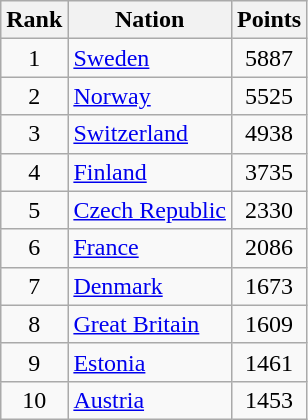<table class="wikitable" style=text-align:center>
<tr>
<th>Rank</th>
<th>Nation</th>
<th>Points</th>
</tr>
<tr>
<td>1</td>
<td align=left> <a href='#'>Sweden</a></td>
<td>5887</td>
</tr>
<tr>
<td>2</td>
<td align=left> <a href='#'>Norway</a></td>
<td>5525</td>
</tr>
<tr>
<td>3</td>
<td align=left> <a href='#'>Switzerland</a></td>
<td>4938</td>
</tr>
<tr>
<td>4</td>
<td align=left> <a href='#'>Finland</a></td>
<td>3735</td>
</tr>
<tr>
<td>5</td>
<td align=left> <a href='#'>Czech Republic</a></td>
<td>2330</td>
</tr>
<tr>
<td>6</td>
<td align=left> <a href='#'>France</a></td>
<td>2086</td>
</tr>
<tr>
<td>7</td>
<td align=left> <a href='#'>Denmark</a></td>
<td>1673</td>
</tr>
<tr>
<td>8</td>
<td align=left> <a href='#'>Great Britain</a></td>
<td>1609</td>
</tr>
<tr>
<td>9</td>
<td align=left> <a href='#'>Estonia</a></td>
<td>1461</td>
</tr>
<tr>
<td>10</td>
<td align=left> <a href='#'>Austria</a></td>
<td>1453</td>
</tr>
</table>
